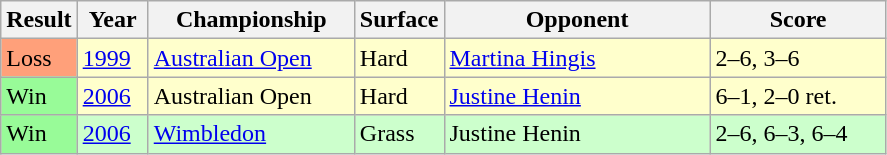<table class="sortable wikitable">
<tr>
<th style="width:40px">Result</th>
<th style="width:40px">Year</th>
<th style="width:130px">Championship</th>
<th style="width:50px">Surface</th>
<th style="width:170px">Opponent</th>
<th style="width:110px"  class="unsortable">Score</th>
</tr>
<tr style="background:#ffc;">
<td style="background:#ffa07a;">Loss</td>
<td><a href='#'>1999</a></td>
<td><a href='#'>Australian Open</a></td>
<td>Hard</td>
<td> <a href='#'>Martina Hingis</a></td>
<td>2–6, 3–6</td>
</tr>
<tr style="background:#ffc;">
<td style="background:#98fb98;">Win</td>
<td><a href='#'>2006</a></td>
<td>Australian Open</td>
<td>Hard</td>
<td> <a href='#'>Justine Henin</a></td>
<td>6–1, 2–0 ret.</td>
</tr>
<tr style="background:#cfc;">
<td style="background:#98fb98;">Win</td>
<td><a href='#'>2006</a></td>
<td><a href='#'>Wimbledon</a></td>
<td>Grass</td>
<td> Justine Henin</td>
<td>2–6, 6–3, 6–4</td>
</tr>
</table>
